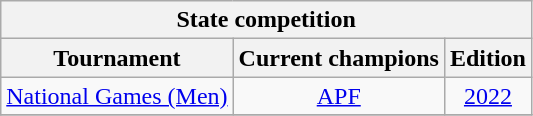<table class="wikitable" style="text-align:center;margin-left:1em;float:center">
<tr>
<th colspan="3">State competition</th>
</tr>
<tr>
<th>Tournament</th>
<th>Current champions</th>
<th>Edition</th>
</tr>
<tr>
<td><a href='#'>National Games (Men)</a></td>
<td><a href='#'>APF</a></td>
<td><a href='#'>2022</a></td>
</tr>
<tr>
</tr>
</table>
